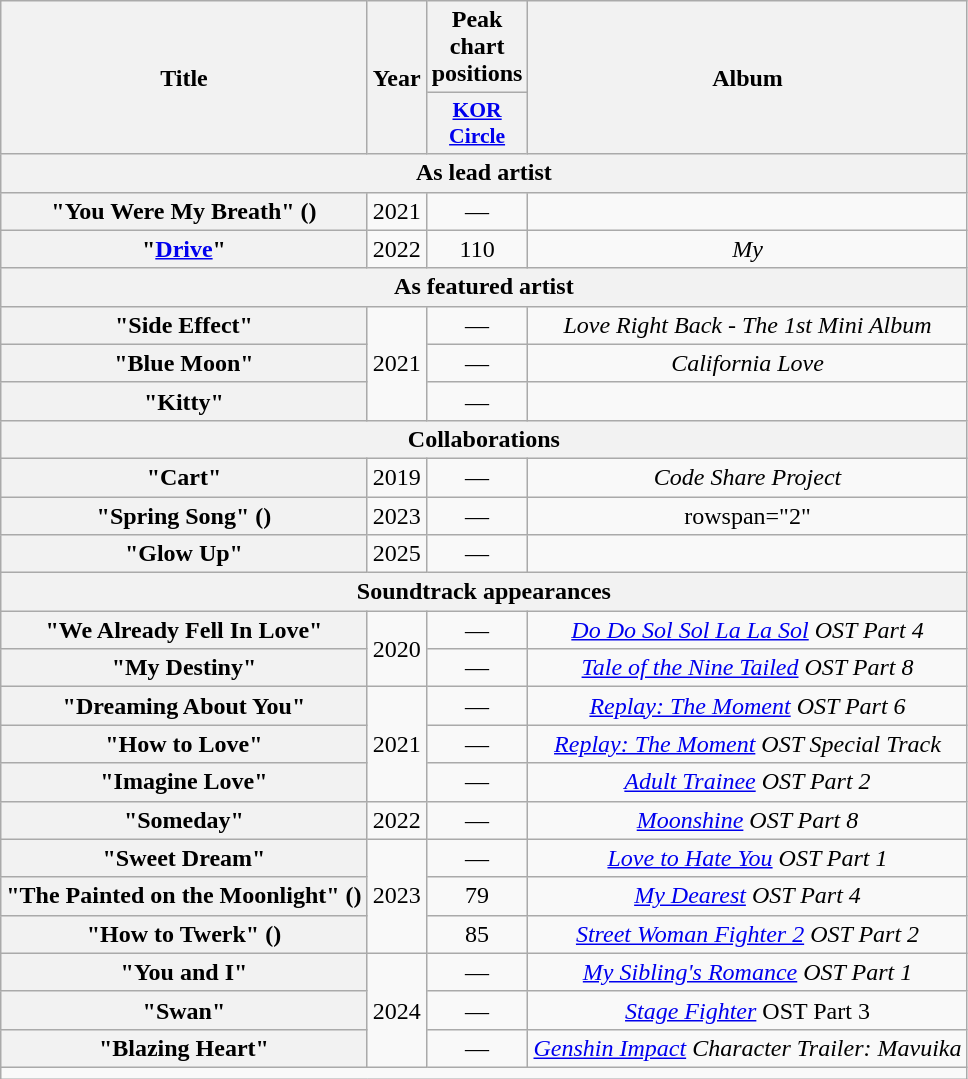<table class="wikitable plainrowheaders" style="text-align:center">
<tr>
<th scope="col" rowspan="2">Title</th>
<th scope="col" rowspan="2">Year</th>
<th scope="col" colspan="1">Peak chart positions</th>
<th scope="col" rowspan="2">Album</th>
</tr>
<tr>
<th scope="col" style="font-size:90%; width:3em"><a href='#'>KOR<br>Circle</a><br></th>
</tr>
<tr>
<th colspan="4">As lead artist</th>
</tr>
<tr>
<th scope="row">"You Were My Breath" ()</th>
<td>2021</td>
<td>—</td>
<td></td>
</tr>
<tr>
<th scope="row">"<a href='#'>Drive</a>"</th>
<td>2022</td>
<td>110</td>
<td><em>My</em></td>
</tr>
<tr>
<th colspan="4">As featured artist</th>
</tr>
<tr>
<th scope="row">"Side Effect"<br></th>
<td rowspan="3">2021</td>
<td>—</td>
<td><em>Love Right Back - The 1st Mini Album</em></td>
</tr>
<tr>
<th scope="row">"Blue Moon"<br></th>
<td>—</td>
<td><em>California Love</em></td>
</tr>
<tr>
<th scope="row">"Kitty"<br></th>
<td>—</td>
<td></td>
</tr>
<tr>
<th colspan="4">Collaborations</th>
</tr>
<tr>
<th scope="row">"Cart"<br></th>
<td>2019</td>
<td>—</td>
<td><em>Code Share Project</em></td>
</tr>
<tr>
<th scope="row">"Spring Song" ()<br></th>
<td>2023</td>
<td>—</td>
<td>rowspan="2" </td>
</tr>
<tr>
<th scope="row">"Glow Up"<br></th>
<td>2025</td>
<td>—</td>
</tr>
<tr>
<th colspan="4">Soundtrack appearances</th>
</tr>
<tr>
<th scope="row">"We Already Fell In Love"<br></th>
<td rowspan="2">2020</td>
<td>—</td>
<td><em><a href='#'>Do Do Sol Sol La La Sol</a> OST Part 4</em></td>
</tr>
<tr>
<th scope="row">"My Destiny"</th>
<td>—</td>
<td><em><a href='#'>Tale of the Nine Tailed</a> OST Part 8</em></td>
</tr>
<tr>
<th scope="row">"Dreaming About You"</th>
<td rowspan="3">2021</td>
<td>—</td>
<td><em><a href='#'>Replay: The Moment</a> OST Part 6</em></td>
</tr>
<tr>
<th scope="row">"How to Love"</th>
<td>—</td>
<td><em><a href='#'>Replay: The Moment</a> OST Special Track</em></td>
</tr>
<tr>
<th scope="row">"Imagine Love"</th>
<td>—</td>
<td><em><a href='#'>Adult Trainee</a> OST Part 2</em></td>
</tr>
<tr>
<th scope="row">"Someday"</th>
<td>2022</td>
<td>—</td>
<td><em><a href='#'>Moonshine</a> OST Part 8</em></td>
</tr>
<tr>
<th scope="row">"Sweet Dream" <br></th>
<td rowspan="3">2023</td>
<td>—</td>
<td><em><a href='#'>Love to Hate You</a> OST Part 1</em></td>
</tr>
<tr>
<th scope="row">"The Painted on the Moonlight" ()</th>
<td>79</td>
<td><em><a href='#'>My Dearest</a> OST Part 4</em></td>
</tr>
<tr>
<th scope="row">"How to Twerk" ()<br></th>
<td>85</td>
<td><em><a href='#'>Street Woman Fighter 2</a> OST Part 2</em></td>
</tr>
<tr>
<th scope="row">"You and I"</th>
<td rowspan="3">2024</td>
<td>—</td>
<td><em><a href='#'>My Sibling's Romance</a> OST Part 1</em></td>
</tr>
<tr>
<th scope="row">"Swan"</th>
<td>—</td>
<td><em><a href='#'>Stage Fighter</a></em> OST Part 3</td>
</tr>
<tr>
<th scope="row">"Blazing Heart"<br></th>
<td>—</td>
<td><em><a href='#'>Genshin Impact</a> Character Trailer: Mavuika</em></td>
</tr>
<tr>
<td colspan="4"></td>
</tr>
</table>
